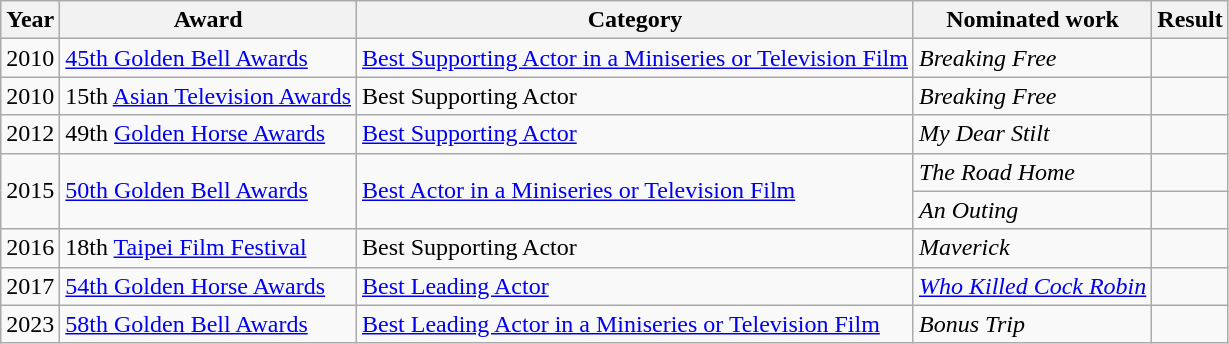<table class="wikitable sortable">
<tr>
<th>Year</th>
<th>Award</th>
<th>Category</th>
<th>Nominated work</th>
<th>Result</th>
</tr>
<tr>
<td>2010</td>
<td><a href='#'>45th Golden Bell Awards</a></td>
<td><a href='#'>Best Supporting Actor in a Miniseries or Television Film</a></td>
<td><em>Breaking Free</em></td>
<td></td>
</tr>
<tr>
<td>2010</td>
<td>15th <a href='#'>Asian Television Awards</a></td>
<td>Best Supporting Actor</td>
<td><em>Breaking Free</em></td>
<td></td>
</tr>
<tr>
<td>2012</td>
<td>49th <a href='#'>Golden Horse Awards</a></td>
<td><a href='#'>Best Supporting Actor</a></td>
<td><em>My Dear Stilt</em></td>
<td></td>
</tr>
<tr>
<td rowspan=2>2015</td>
<td rowspan=2><a href='#'>50th Golden Bell Awards</a></td>
<td rowspan=2><a href='#'>Best Actor in a Miniseries or Television Film</a></td>
<td><em>The Road Home</em></td>
<td></td>
</tr>
<tr>
<td><em>An Outing</em></td>
<td></td>
</tr>
<tr>
<td>2016</td>
<td>18th <a href='#'>Taipei Film Festival</a></td>
<td>Best Supporting Actor</td>
<td><em>Maverick</em></td>
<td></td>
</tr>
<tr>
<td>2017</td>
<td><a href='#'>54th Golden Horse Awards</a></td>
<td><a href='#'>Best Leading Actor</a></td>
<td><em><a href='#'>Who Killed Cock Robin</a></em></td>
<td></td>
</tr>
<tr>
<td>2023</td>
<td><a href='#'>58th Golden Bell Awards</a></td>
<td><a href='#'>Best Leading Actor in a Miniseries or Television Film</a></td>
<td><em>Bonus Trip</em></td>
<td></td>
</tr>
</table>
